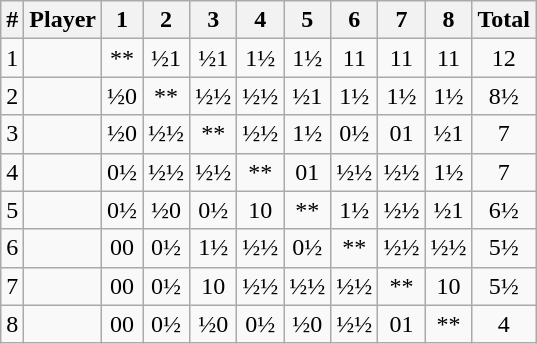<table class="wikitable" style="text-align: center; margin: 0em 4em">
<tr>
<th>#</th>
<th>Player</th>
<th>1</th>
<th>2</th>
<th>3</th>
<th>4</th>
<th>5</th>
<th>6</th>
<th>7</th>
<th>8</th>
<th>Total</th>
</tr>
<tr>
<td>1</td>
<td align=left></td>
<td>**</td>
<td>½1</td>
<td>½1</td>
<td>1½</td>
<td>1½</td>
<td>11</td>
<td>11</td>
<td>11</td>
<td>12</td>
</tr>
<tr>
<td>2</td>
<td align=left></td>
<td>½0</td>
<td>**</td>
<td>½½</td>
<td>½½</td>
<td>½1</td>
<td>1½</td>
<td>1½</td>
<td>1½</td>
<td>8½</td>
</tr>
<tr>
<td>3</td>
<td align=left></td>
<td>½0</td>
<td>½½</td>
<td>**</td>
<td>½½</td>
<td>1½</td>
<td>0½</td>
<td>01</td>
<td>½1</td>
<td>7</td>
</tr>
<tr>
<td>4</td>
<td align=left></td>
<td>0½</td>
<td>½½</td>
<td>½½</td>
<td>**</td>
<td>01</td>
<td>½½</td>
<td>½½</td>
<td>1½</td>
<td>7</td>
</tr>
<tr>
<td>5</td>
<td align=left></td>
<td>0½</td>
<td>½0</td>
<td>0½</td>
<td>10</td>
<td>**</td>
<td>1½</td>
<td>½½</td>
<td>½1</td>
<td>6½</td>
</tr>
<tr>
<td>6</td>
<td align=left></td>
<td>00</td>
<td>0½</td>
<td>1½</td>
<td>½½</td>
<td>0½</td>
<td>**</td>
<td>½½</td>
<td>½½</td>
<td>5½</td>
</tr>
<tr>
<td>7</td>
<td align=left></td>
<td>00</td>
<td>0½</td>
<td>10</td>
<td>½½</td>
<td>½½</td>
<td>½½</td>
<td>**</td>
<td>10</td>
<td>5½</td>
</tr>
<tr>
<td>8</td>
<td align=left></td>
<td>00</td>
<td>0½</td>
<td>½0</td>
<td>0½</td>
<td>½0</td>
<td>½½</td>
<td>01</td>
<td>**</td>
<td>4</td>
</tr>
</table>
